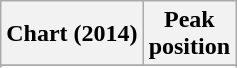<table class="wikitable sortable plainrowheaders" style="text-align:center;">
<tr>
<th scope="col">Chart (2014)</th>
<th scope="col">Peak<br>position</th>
</tr>
<tr>
</tr>
<tr>
</tr>
</table>
